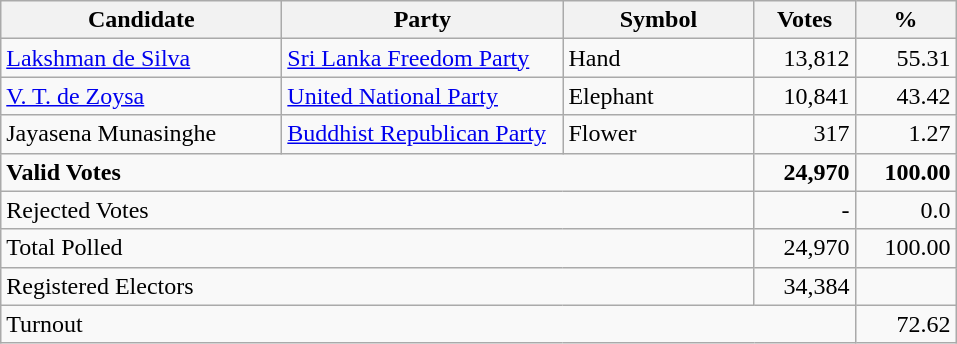<table class="wikitable" border="1" style="text-align:right;">
<tr>
<th align=left width="180">Candidate</th>
<th align=left width="180">Party</th>
<th align=left width="120">Symbol</th>
<th align=left width="60">Votes</th>
<th align=left width="60">%</th>
</tr>
<tr>
<td align=left><a href='#'>Lakshman de Silva</a></td>
<td align=left><a href='#'>Sri Lanka Freedom Party</a></td>
<td align=left>Hand</td>
<td align=right>13,812</td>
<td align=right>55.31</td>
</tr>
<tr>
<td align=left><a href='#'>V. T. de Zoysa</a></td>
<td align=left><a href='#'>United National Party</a></td>
<td align=left>Elephant</td>
<td align=right>10,841</td>
<td align=right>43.42</td>
</tr>
<tr>
<td align=left>Jayasena Munasinghe</td>
<td align=left><a href='#'>Buddhist Republican Party</a></td>
<td align=left>Flower</td>
<td align=right>317</td>
<td align=right>1.27</td>
</tr>
<tr>
<td align=left colspan=3><strong>Valid Votes</strong></td>
<td align=right><strong>24,970</strong></td>
<td align=right><strong>100.00</strong></td>
</tr>
<tr>
<td align=left colspan=3>Rejected Votes</td>
<td align=right>-</td>
<td align=right>0.0</td>
</tr>
<tr>
<td align=left colspan=3>Total Polled</td>
<td align=right>24,970</td>
<td align=right>100.00</td>
</tr>
<tr>
<td align=left colspan=3>Registered Electors</td>
<td align=right>34,384</td>
<td></td>
</tr>
<tr>
<td align=left colspan=4>Turnout</td>
<td align=right>72.62</td>
</tr>
</table>
